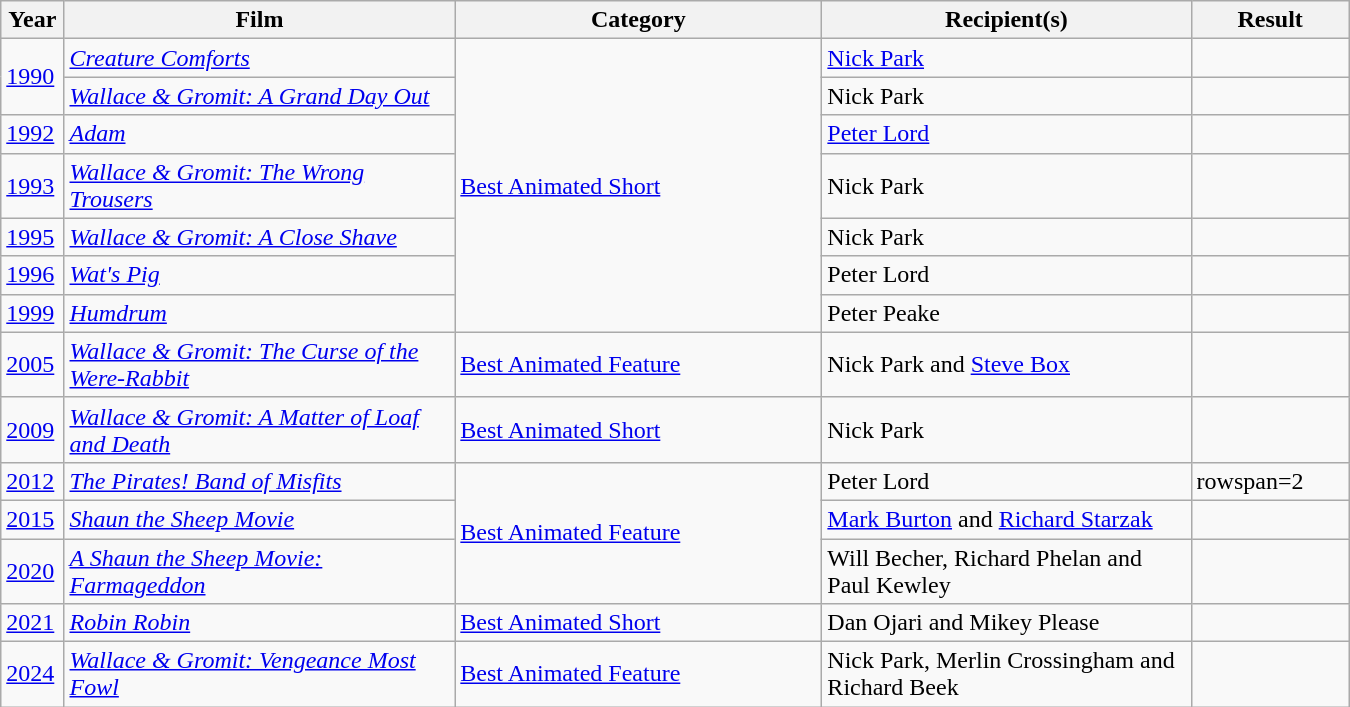<table class="wikitable" style="max-width:900px;">
<tr>
<th width=35px>Year</th>
<th width=265px>Film</th>
<th width=250px>Category</th>
<th width=250px>Recipient(s)</th>
<th width=100px>Result</th>
</tr>
<tr>
<td rowspan="2"><a href='#'>1990</a></td>
<td><em><a href='#'>Creature Comforts</a></em></td>
<td rowspan="7"><a href='#'>Best Animated Short</a></td>
<td><a href='#'>Nick Park</a></td>
<td></td>
</tr>
<tr>
<td><a href='#'><em>Wallace & Gromit: A Grand Day Out</em></a></td>
<td>Nick Park</td>
<td></td>
</tr>
<tr>
<td><a href='#'>1992</a></td>
<td><a href='#'><em>Adam</em></a></td>
<td><a href='#'>Peter Lord</a></td>
<td></td>
</tr>
<tr>
<td><a href='#'>1993</a></td>
<td><a href='#'><em>Wallace & Gromit: The Wrong Trousers</em></a></td>
<td>Nick Park</td>
<td></td>
</tr>
<tr>
<td><a href='#'>1995</a></td>
<td><a href='#'><em>Wallace & Gromit: A Close Shave</em></a></td>
<td>Nick Park</td>
<td></td>
</tr>
<tr>
<td><a href='#'>1996</a></td>
<td><em><a href='#'>Wat's Pig</a></em></td>
<td>Peter Lord</td>
<td></td>
</tr>
<tr>
<td><a href='#'>1999</a></td>
<td><em><a href='#'>Humdrum</a></em></td>
<td>Peter Peake</td>
<td></td>
</tr>
<tr>
<td><a href='#'>2005</a></td>
<td><em><a href='#'>Wallace & Gromit: The Curse of the Were-Rabbit</a></em></td>
<td><a href='#'>Best Animated Feature</a></td>
<td>Nick Park and <a href='#'>Steve Box</a></td>
<td></td>
</tr>
<tr>
<td><a href='#'>2009</a></td>
<td><a href='#'><em>Wallace & Gromit: A Matter of Loaf and Death</em></a></td>
<td><a href='#'>Best Animated Short</a></td>
<td>Nick Park</td>
<td></td>
</tr>
<tr>
<td><a href='#'>2012</a></td>
<td><em><a href='#'>The Pirates! Band of Misfits</a></em></td>
<td rowspan="3"><a href='#'>Best Animated Feature</a></td>
<td>Peter Lord</td>
<td>rowspan=2 </td>
</tr>
<tr>
<td><a href='#'>2015</a></td>
<td><em><a href='#'>Shaun the Sheep Movie</a></em></td>
<td><a href='#'>Mark Burton</a> and <a href='#'>Richard Starzak</a></td>
</tr>
<tr>
<td><a href='#'>2020</a></td>
<td><em><a href='#'>A Shaun the Sheep Movie: Farmageddon</a></em></td>
<td>Will Becher, Richard Phelan and Paul Kewley</td>
<td></td>
</tr>
<tr>
<td><a href='#'>2021</a></td>
<td><em><a href='#'>Robin Robin</a></em></td>
<td><a href='#'>Best Animated Short</a></td>
<td>Dan Ojari and Mikey Please</td>
<td></td>
</tr>
<tr>
<td><a href='#'>2024</a></td>
<td><em><a href='#'>Wallace & Gromit: Vengeance Most Fowl</a></em></td>
<td><a href='#'>Best Animated Feature</a></td>
<td>Nick Park, Merlin Crossingham and Richard Beek</td>
<td></td>
</tr>
</table>
